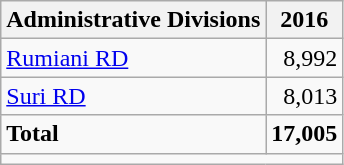<table class="wikitable">
<tr>
<th>Administrative Divisions</th>
<th>2016</th>
</tr>
<tr>
<td><a href='#'>Rumiani RD</a></td>
<td style="text-align: right;">8,992</td>
</tr>
<tr>
<td><a href='#'>Suri RD</a></td>
<td style="text-align: right;">8,013</td>
</tr>
<tr>
<td><strong>Total</strong></td>
<td style="text-align: right;"><strong>17,005</strong></td>
</tr>
<tr>
<td colspan=2></td>
</tr>
</table>
